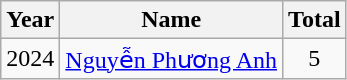<table class="wikitable" style="text-align:center;">
<tr>
<th style="text-align:center;">Year</th>
<th>Name</th>
<th>Total</th>
</tr>
<tr>
<td>2024</td>
<td align=left> <a href='#'>Nguyễn Phương Anh</a></td>
<td>5</td>
</tr>
</table>
